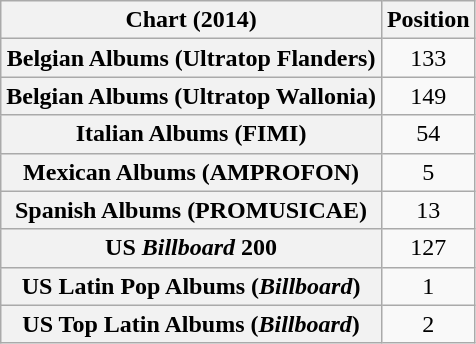<table class="wikitable sortable plainrowheaders" style="text-align:center;">
<tr>
<th scope="col">Chart (2014)</th>
<th scope="col">Position</th>
</tr>
<tr>
<th scope="row">Belgian Albums (Ultratop Flanders)</th>
<td>133</td>
</tr>
<tr>
<th scope="row">Belgian Albums (Ultratop Wallonia)</th>
<td>149</td>
</tr>
<tr>
<th scope="row">Italian Albums (FIMI)</th>
<td>54</td>
</tr>
<tr>
<th scope="row">Mexican Albums (AMPROFON)</th>
<td>5</td>
</tr>
<tr>
<th scope="row">Spanish Albums (PROMUSICAE)</th>
<td>13</td>
</tr>
<tr>
<th scope="row">US <em>Billboard</em> 200</th>
<td>127</td>
</tr>
<tr>
<th scope="row">US Latin Pop Albums (<em>Billboard</em>)</th>
<td>1</td>
</tr>
<tr>
<th scope="row">US Top Latin Albums (<em>Billboard</em>)</th>
<td>2</td>
</tr>
</table>
